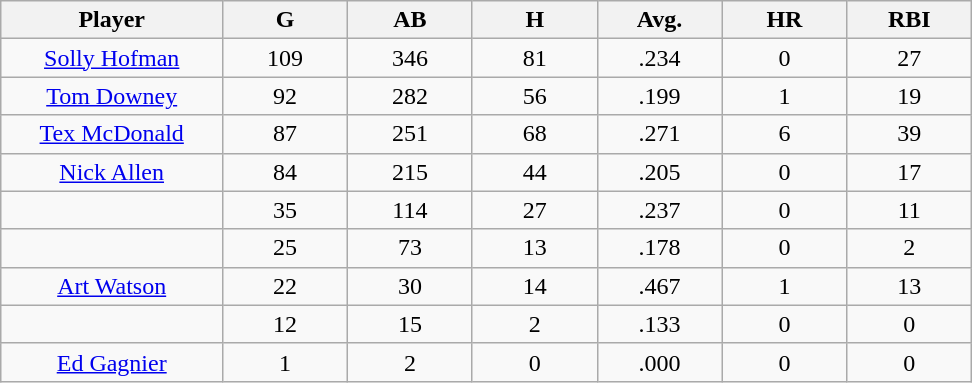<table class="wikitable sortable">
<tr>
<th bgcolor="#DDDDFF" width="16%">Player</th>
<th bgcolor="#DDDDFF" width="9%">G</th>
<th bgcolor="#DDDDFF" width="9%">AB</th>
<th bgcolor="#DDDDFF" width="9%">H</th>
<th bgcolor="#DDDDFF" width="9%">Avg.</th>
<th bgcolor="#DDDDFF" width="9%">HR</th>
<th bgcolor="#DDDDFF" width="9%">RBI</th>
</tr>
<tr align="center">
<td><a href='#'>Solly Hofman</a></td>
<td>109</td>
<td>346</td>
<td>81</td>
<td>.234</td>
<td>0</td>
<td>27</td>
</tr>
<tr align="center">
<td><a href='#'>Tom Downey</a></td>
<td>92</td>
<td>282</td>
<td>56</td>
<td>.199</td>
<td>1</td>
<td>19</td>
</tr>
<tr align="center">
<td><a href='#'>Tex McDonald</a></td>
<td>87</td>
<td>251</td>
<td>68</td>
<td>.271</td>
<td>6</td>
<td>39</td>
</tr>
<tr align="center">
<td><a href='#'>Nick Allen</a></td>
<td>84</td>
<td>215</td>
<td>44</td>
<td>.205</td>
<td>0</td>
<td>17</td>
</tr>
<tr align="center">
<td></td>
<td>35</td>
<td>114</td>
<td>27</td>
<td>.237</td>
<td>0</td>
<td>11</td>
</tr>
<tr align="center">
<td></td>
<td>25</td>
<td>73</td>
<td>13</td>
<td>.178</td>
<td>0</td>
<td>2</td>
</tr>
<tr align="center">
<td><a href='#'>Art Watson</a></td>
<td>22</td>
<td>30</td>
<td>14</td>
<td>.467</td>
<td>1</td>
<td>13</td>
</tr>
<tr align="center">
<td></td>
<td>12</td>
<td>15</td>
<td>2</td>
<td>.133</td>
<td>0</td>
<td>0</td>
</tr>
<tr align="center">
<td><a href='#'>Ed Gagnier</a></td>
<td>1</td>
<td>2</td>
<td>0</td>
<td>.000</td>
<td>0</td>
<td>0</td>
</tr>
</table>
